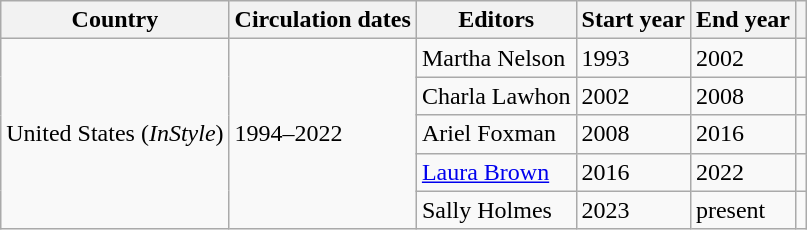<table class="wikitable">
<tr>
<th>Country</th>
<th>Circulation dates</th>
<th>Editors</th>
<th>Start year</th>
<th>End year</th>
<th></th>
</tr>
<tr>
<td rowspan="5">United States (<em>InStyle</em>)</td>
<td rowspan="5">1994–2022</td>
<td>Martha Nelson</td>
<td>1993</td>
<td>2002</td>
<td></td>
</tr>
<tr>
<td>Charla Lawhon</td>
<td>2002</td>
<td>2008</td>
<td></td>
</tr>
<tr>
<td>Ariel Foxman</td>
<td>2008</td>
<td>2016</td>
<td></td>
</tr>
<tr>
<td><a href='#'>Laura Brown</a></td>
<td>2016</td>
<td>2022</td>
<td></td>
</tr>
<tr>
<td>Sally Holmes</td>
<td>2023</td>
<td>present</td>
<td></td>
</tr>
</table>
